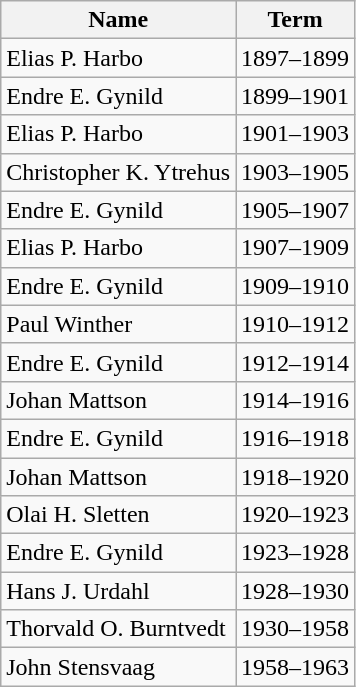<table class="wikitable">
<tr>
<th>Name</th>
<th>Term</th>
</tr>
<tr>
<td>Elias P. Harbo</td>
<td>1897–1899</td>
</tr>
<tr>
<td>Endre E. Gynild</td>
<td>1899–1901</td>
</tr>
<tr>
<td>Elias P. Harbo</td>
<td>1901–1903</td>
</tr>
<tr>
<td>Christopher K. Ytrehus</td>
<td>1903–1905</td>
</tr>
<tr>
<td>Endre E. Gynild</td>
<td>1905–1907</td>
</tr>
<tr>
<td>Elias P. Harbo</td>
<td>1907–1909</td>
</tr>
<tr>
<td>Endre E. Gynild</td>
<td>1909–1910</td>
</tr>
<tr>
<td>Paul Winther</td>
<td>1910–1912</td>
</tr>
<tr>
<td>Endre E. Gynild</td>
<td>1912–1914</td>
</tr>
<tr>
<td>Johan Mattson</td>
<td>1914–1916</td>
</tr>
<tr>
<td>Endre E. Gynild</td>
<td>1916–1918</td>
</tr>
<tr>
<td>Johan Mattson</td>
<td>1918–1920</td>
</tr>
<tr>
<td>Olai H. Sletten</td>
<td>1920–1923</td>
</tr>
<tr>
<td>Endre E. Gynild</td>
<td>1923–1928</td>
</tr>
<tr>
<td>Hans J. Urdahl</td>
<td>1928–1930</td>
</tr>
<tr>
<td>Thorvald O. Burntvedt</td>
<td>1930–1958</td>
</tr>
<tr>
<td>John Stensvaag</td>
<td>1958–1963</td>
</tr>
</table>
